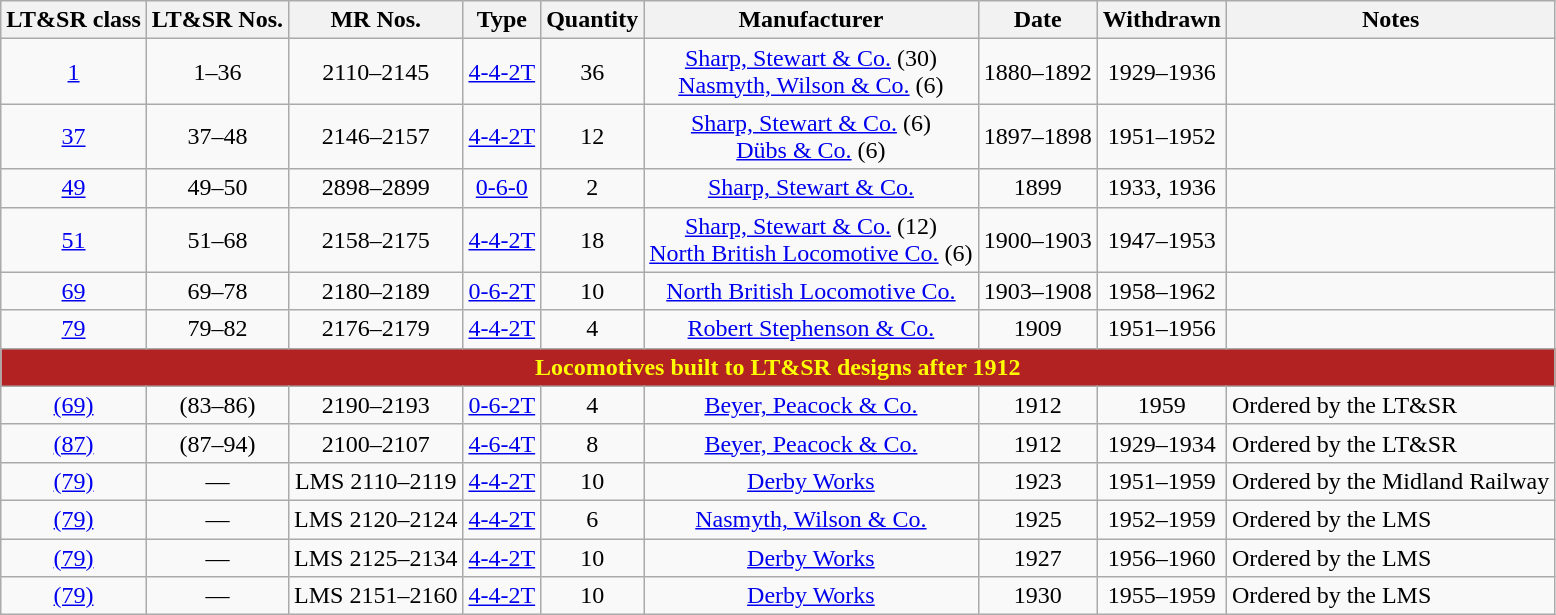<table class=wikitable style=text-align:center>
<tr>
<th>LT&SR class</th>
<th>LT&SR Nos.</th>
<th>MR Nos.</th>
<th>Type</th>
<th>Quantity</th>
<th>Manufacturer</th>
<th>Date</th>
<th>Withdrawn</th>
<th>Notes</th>
</tr>
<tr>
<td><a href='#'>1</a></td>
<td>1–36</td>
<td>2110–2145</td>
<td><a href='#'>4-4-2T</a></td>
<td>36</td>
<td><a href='#'>Sharp, Stewart & Co.</a> (30)<br><a href='#'>Nasmyth, Wilson & Co.</a> (6)</td>
<td>1880–1892</td>
<td>1929–1936</td>
<td align=left></td>
</tr>
<tr>
<td><a href='#'>37</a></td>
<td>37–48</td>
<td>2146–2157</td>
<td><a href='#'>4-4-2T</a></td>
<td>12</td>
<td><a href='#'>Sharp, Stewart & Co.</a> (6)<br><a href='#'>Dübs & Co.</a> (6)</td>
<td>1897–1898</td>
<td>1951–1952</td>
<td align=left></td>
</tr>
<tr>
<td><a href='#'>49</a></td>
<td>49–50</td>
<td>2898–2899</td>
<td><a href='#'>0-6-0</a></td>
<td>2</td>
<td><a href='#'>Sharp, Stewart & Co.</a></td>
<td>1899</td>
<td>1933, 1936</td>
<td align=left></td>
</tr>
<tr>
<td><a href='#'>51</a></td>
<td>51–68</td>
<td>2158–2175</td>
<td><a href='#'>4-4-2T</a></td>
<td>18</td>
<td><a href='#'>Sharp, Stewart & Co.</a> (12)<br><a href='#'>North British Locomotive Co.</a> (6)</td>
<td>1900–1903</td>
<td>1947–1953</td>
<td align=left></td>
</tr>
<tr>
<td><a href='#'>69</a></td>
<td>69–78</td>
<td>2180–2189</td>
<td><a href='#'>0-6-2T</a></td>
<td>10</td>
<td><a href='#'>North British Locomotive Co.</a></td>
<td>1903–1908</td>
<td>1958–1962</td>
<td align=left></td>
</tr>
<tr>
<td><a href='#'>79</a></td>
<td>79–82</td>
<td>2176–2179</td>
<td><a href='#'>4-4-2T</a></td>
<td>4</td>
<td><a href='#'>Robert Stephenson & Co.</a></td>
<td>1909</td>
<td>1951–1956</td>
<td align=left></td>
</tr>
<tr>
<td colspan=9 style="background:firebrick;color:yellow"><strong>Locomotives built to LT&SR designs after 1912</strong></td>
</tr>
<tr>
<td><a href='#'>(69)</a></td>
<td>(83–86)</td>
<td>2190–2193</td>
<td><a href='#'>0-6-2T</a></td>
<td>4</td>
<td><a href='#'>Beyer, Peacock & Co.</a></td>
<td>1912</td>
<td>1959</td>
<td align=left> Ordered by the LT&SR</td>
</tr>
<tr>
<td><a href='#'>(87)</a></td>
<td>(87–94)</td>
<td>2100–2107</td>
<td><a href='#'>4-6-4T</a></td>
<td>8</td>
<td><a href='#'>Beyer, Peacock & Co.</a></td>
<td>1912</td>
<td>1929–1934</td>
<td align=left> Ordered by the LT&SR</td>
</tr>
<tr>
<td><a href='#'>(79)</a></td>
<td>—</td>
<td>LMS 2110–2119</td>
<td><a href='#'>4-4-2T</a></td>
<td>10</td>
<td><a href='#'>Derby Works</a></td>
<td>1923</td>
<td>1951–1959</td>
<td align=left>Ordered by the Midland Railway</td>
</tr>
<tr>
<td><a href='#'>(79)</a></td>
<td>—</td>
<td>LMS 2120–2124</td>
<td><a href='#'>4-4-2T</a></td>
<td>6</td>
<td><a href='#'>Nasmyth, Wilson & Co.</a></td>
<td>1925</td>
<td>1952–1959</td>
<td align=left>Ordered by the LMS</td>
</tr>
<tr>
<td><a href='#'>(79)</a></td>
<td>—</td>
<td>LMS 2125–2134</td>
<td><a href='#'>4-4-2T</a></td>
<td>10</td>
<td><a href='#'>Derby Works</a></td>
<td>1927</td>
<td>1956–1960</td>
<td align=left>Ordered by the LMS</td>
</tr>
<tr>
<td><a href='#'>(79)</a></td>
<td>—</td>
<td>LMS 2151–2160</td>
<td><a href='#'>4-4-2T</a></td>
<td>10</td>
<td><a href='#'>Derby Works</a></td>
<td>1930</td>
<td>1955–1959</td>
<td align=left>Ordered by the LMS</td>
</tr>
</table>
